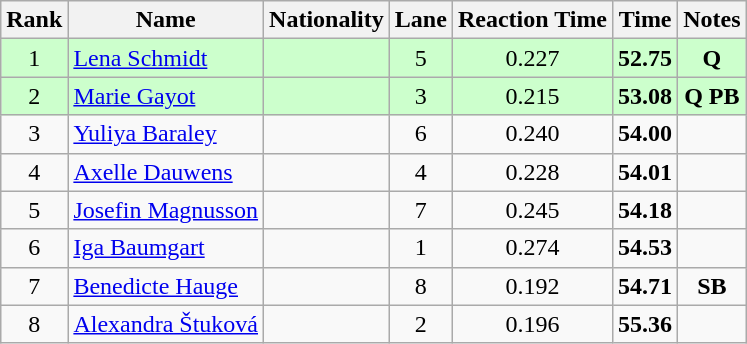<table class="wikitable sortable" style="text-align:center">
<tr>
<th>Rank</th>
<th>Name</th>
<th>Nationality</th>
<th>Lane</th>
<th>Reaction Time</th>
<th>Time</th>
<th>Notes</th>
</tr>
<tr bgcolor=ccffcc>
<td>1</td>
<td align=left><a href='#'>Lena Schmidt</a></td>
<td align=left></td>
<td>5</td>
<td>0.227</td>
<td><strong>52.75</strong></td>
<td><strong>Q</strong></td>
</tr>
<tr bgcolor=ccffcc>
<td>2</td>
<td align=left><a href='#'>Marie Gayot</a></td>
<td align=left></td>
<td>3</td>
<td>0.215</td>
<td><strong>53.08</strong></td>
<td><strong>Q PB</strong></td>
</tr>
<tr>
<td>3</td>
<td align=left><a href='#'>Yuliya Baraley</a></td>
<td align=left></td>
<td>6</td>
<td>0.240</td>
<td><strong>54.00</strong></td>
<td></td>
</tr>
<tr>
<td>4</td>
<td align=left><a href='#'>Axelle Dauwens</a></td>
<td align=left></td>
<td>4</td>
<td>0.228</td>
<td><strong>54.01</strong></td>
<td></td>
</tr>
<tr>
<td>5</td>
<td align=left><a href='#'>Josefin Magnusson</a></td>
<td align=left></td>
<td>7</td>
<td>0.245</td>
<td><strong>54.18</strong></td>
<td></td>
</tr>
<tr>
<td>6</td>
<td align=left><a href='#'>Iga Baumgart</a></td>
<td align=left></td>
<td>1</td>
<td>0.274</td>
<td><strong>54.53</strong></td>
<td></td>
</tr>
<tr>
<td>7</td>
<td align=left><a href='#'>Benedicte Hauge</a></td>
<td align=left></td>
<td>8</td>
<td>0.192</td>
<td><strong>54.71</strong></td>
<td><strong>SB</strong></td>
</tr>
<tr>
<td>8</td>
<td align=left><a href='#'>Alexandra Štuková</a></td>
<td align=left></td>
<td>2</td>
<td>0.196</td>
<td><strong>55.36</strong></td>
<td></td>
</tr>
</table>
